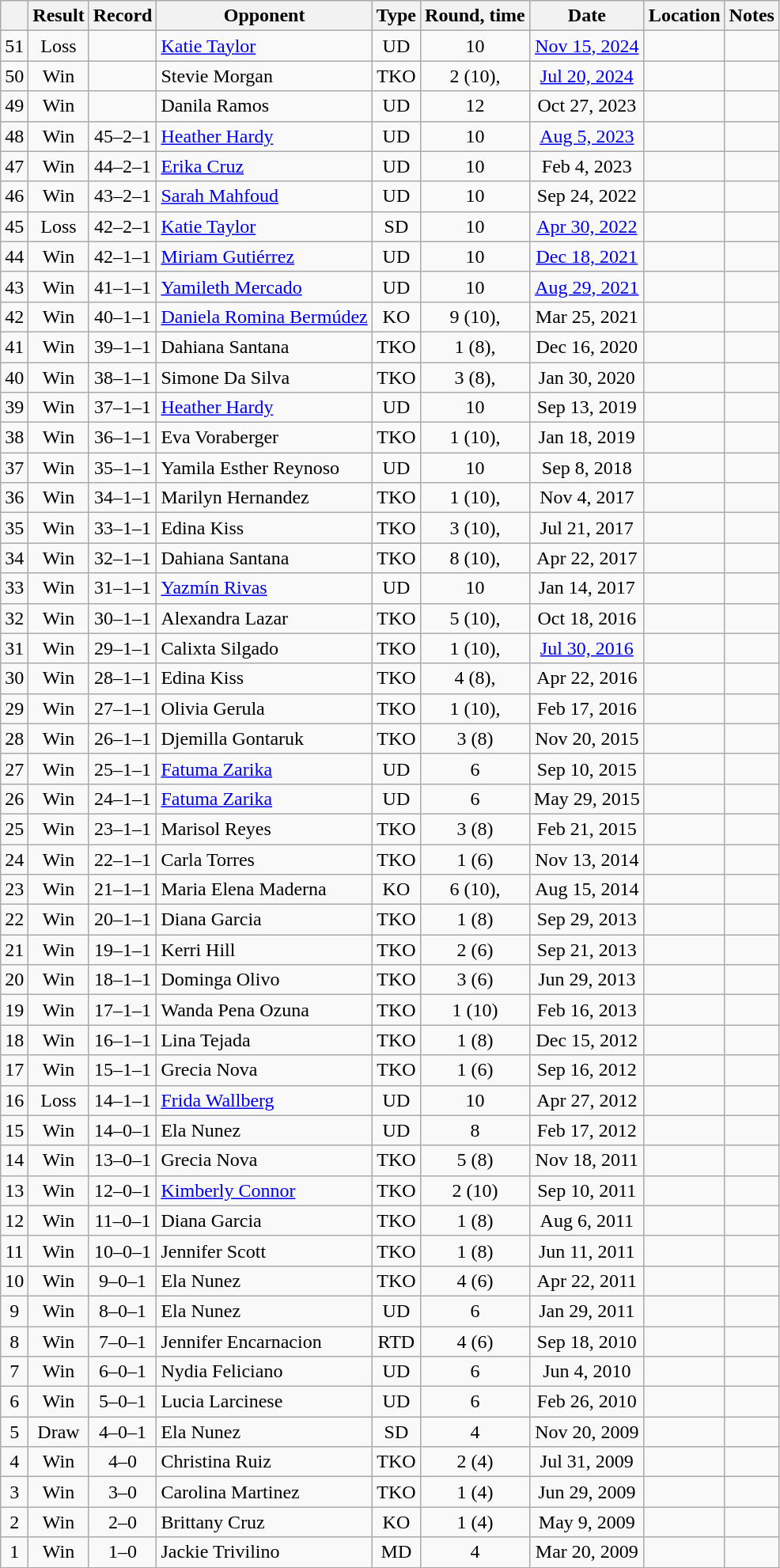<table class="wikitable" style="text-align:center">
<tr>
<th></th>
<th>Result</th>
<th>Record</th>
<th>Opponent</th>
<th>Type</th>
<th>Round, time</th>
<th>Date</th>
<th>Location</th>
<th>Notes</th>
</tr>
<tr>
<td>51</td>
<td>Loss</td>
<td></td>
<td align=left><a href='#'>Katie Taylor</a></td>
<td>UD</td>
<td>10</td>
<td><a href='#'>Nov 15, 2024</a></td>
<td style="text-align:left;"></td>
<td style="text-align:left;"></td>
</tr>
<tr>
<td>50</td>
<td>Win</td>
<td></td>
<td align=left>Stevie Morgan</td>
<td>TKO</td>
<td>2 (10), </td>
<td><a href='#'>Jul 20, 2024</a></td>
<td align=left></td>
<td></td>
</tr>
<tr>
<td>49</td>
<td>Win</td>
<td></td>
<td align=left>Danila Ramos</td>
<td>UD</td>
<td>12</td>
<td>Oct 27, 2023</td>
<td align=left></td>
<td align=left></td>
</tr>
<tr>
<td>48</td>
<td>Win</td>
<td>45–2–1</td>
<td align=left><a href='#'>Heather Hardy</a></td>
<td>UD</td>
<td>10</td>
<td><a href='#'>Aug 5, 2023</a></td>
<td align=left></td>
<td align=left></td>
</tr>
<tr>
<td>47</td>
<td>Win</td>
<td>44–2–1</td>
<td align=left><a href='#'>Erika Cruz</a></td>
<td>UD</td>
<td>10</td>
<td>Feb 4, 2023</td>
<td align=left></td>
<td align=left></td>
</tr>
<tr>
<td>46</td>
<td>Win</td>
<td>43–2–1</td>
<td align=left><a href='#'>Sarah Mahfoud</a></td>
<td>UD</td>
<td>10</td>
<td>Sep 24, 2022</td>
<td align=left></td>
<td align=left></td>
</tr>
<tr>
<td>45</td>
<td>Loss</td>
<td>42–2–1</td>
<td align=left><a href='#'>Katie Taylor</a></td>
<td>SD</td>
<td>10</td>
<td><a href='#'>Apr 30, 2022</a></td>
<td align=left></td>
<td align=left></td>
</tr>
<tr>
<td>44</td>
<td>Win</td>
<td>42–1–1</td>
<td align=left><a href='#'>Miriam Gutiérrez</a></td>
<td>UD</td>
<td>10</td>
<td><a href='#'>Dec 18, 2021</a></td>
<td align=left></td>
<td align=left></td>
</tr>
<tr>
<td>43</td>
<td>Win</td>
<td>41–1–1</td>
<td align=left><a href='#'>Yamileth Mercado</a></td>
<td>UD</td>
<td>10</td>
<td><a href='#'>Aug 29, 2021</a></td>
<td align=left></td>
<td align=left></td>
</tr>
<tr>
<td>42</td>
<td>Win</td>
<td>40–1–1</td>
<td align=left><a href='#'>Daniela Romina Bermúdez</a></td>
<td>KO</td>
<td>9 (10), </td>
<td>Mar 25, 2021</td>
<td align=left></td>
<td align=left></td>
</tr>
<tr>
<td>41</td>
<td>Win</td>
<td>39–1–1</td>
<td align=left>Dahiana Santana</td>
<td>TKO</td>
<td>1 (8), </td>
<td>Dec 16, 2020</td>
<td align=left></td>
<td align=left></td>
</tr>
<tr>
<td>40</td>
<td>Win</td>
<td>38–1–1</td>
<td align=left>Simone Da Silva</td>
<td>TKO</td>
<td>3 (8), </td>
<td>Jan 30, 2020</td>
<td align=left></td>
<td align=left></td>
</tr>
<tr>
<td>39</td>
<td>Win</td>
<td>37–1–1</td>
<td align=left><a href='#'>Heather Hardy</a></td>
<td>UD</td>
<td>10</td>
<td>Sep 13, 2019</td>
<td align=left></td>
<td align=left></td>
</tr>
<tr>
<td>38</td>
<td>Win</td>
<td>36–1–1</td>
<td align=left>Eva Voraberger</td>
<td>TKO</td>
<td>1 (10), </td>
<td>Jan 18, 2019</td>
<td align=left></td>
<td align=left></td>
</tr>
<tr>
<td>37</td>
<td>Win</td>
<td>35–1–1</td>
<td align=left>Yamila Esther Reynoso</td>
<td>UD</td>
<td>10</td>
<td>Sep 8, 2018</td>
<td align=left></td>
<td align=left></td>
</tr>
<tr>
<td>36</td>
<td>Win</td>
<td>34–1–1</td>
<td align=left>Marilyn Hernandez</td>
<td>TKO</td>
<td>1 (10), </td>
<td>Nov 4, 2017</td>
<td align=left></td>
<td align=left></td>
</tr>
<tr>
<td>35</td>
<td>Win</td>
<td>33–1–1</td>
<td align=left>Edina Kiss</td>
<td>TKO</td>
<td>3 (10), </td>
<td>Jul 21, 2017</td>
<td align=left></td>
<td align=left></td>
</tr>
<tr>
<td>34</td>
<td>Win</td>
<td>32–1–1</td>
<td align=left>Dahiana Santana</td>
<td>TKO</td>
<td>8 (10), </td>
<td>Apr 22, 2017</td>
<td align=left></td>
<td align=left></td>
</tr>
<tr>
<td>33</td>
<td>Win</td>
<td>31–1–1</td>
<td align=left><a href='#'>Yazmín Rivas</a></td>
<td>UD</td>
<td>10</td>
<td>Jan 14, 2017</td>
<td align=left></td>
<td align=left></td>
</tr>
<tr>
<td>32</td>
<td>Win</td>
<td>30–1–1</td>
<td align=left>Alexandra Lazar</td>
<td>TKO</td>
<td>5 (10), </td>
<td>Oct 18, 2016</td>
<td align=left></td>
<td align=left></td>
</tr>
<tr>
<td>31</td>
<td>Win</td>
<td>29–1–1</td>
<td align=left>Calixta Silgado</td>
<td>TKO</td>
<td>1 (10), </td>
<td><a href='#'>Jul 30, 2016</a></td>
<td align=left></td>
<td align=left></td>
</tr>
<tr>
<td>30</td>
<td>Win</td>
<td>28–1–1</td>
<td align=left>Edina Kiss</td>
<td>TKO</td>
<td>4 (8), </td>
<td>Apr 22, 2016</td>
<td align=left></td>
<td align=left></td>
</tr>
<tr>
<td>29</td>
<td>Win</td>
<td>27–1–1</td>
<td align=left>Olivia Gerula</td>
<td>TKO</td>
<td>1 (10), </td>
<td>Feb 17, 2016</td>
<td align=left></td>
<td align=left></td>
</tr>
<tr>
<td>28</td>
<td>Win</td>
<td>26–1–1</td>
<td align=left>Djemilla Gontaruk</td>
<td>TKO</td>
<td>3 (8)</td>
<td>Nov 20, 2015</td>
<td align=left></td>
<td align=left></td>
</tr>
<tr>
<td>27</td>
<td>Win</td>
<td>25–1–1</td>
<td align=left><a href='#'>Fatuma Zarika</a></td>
<td>UD</td>
<td>6</td>
<td>Sep 10, 2015</td>
<td align=left></td>
<td align=left></td>
</tr>
<tr>
<td>26</td>
<td>Win</td>
<td>24–1–1</td>
<td align=left><a href='#'>Fatuma Zarika</a></td>
<td>UD</td>
<td>6</td>
<td>May 29, 2015</td>
<td align=left></td>
<td align=left></td>
</tr>
<tr>
<td>25</td>
<td>Win</td>
<td>23–1–1</td>
<td align=left>Marisol Reyes</td>
<td>TKO</td>
<td>3 (8)</td>
<td>Feb 21, 2015</td>
<td align=left></td>
<td align=left></td>
</tr>
<tr>
<td>24</td>
<td>Win</td>
<td>22–1–1</td>
<td align=left>Carla Torres</td>
<td>TKO</td>
<td>1 (6)</td>
<td>Nov 13, 2014</td>
<td align=left></td>
<td align=left></td>
</tr>
<tr>
<td>23</td>
<td>Win</td>
<td>21–1–1</td>
<td align=left>Maria Elena Maderna</td>
<td>KO</td>
<td>6 (10), </td>
<td>Aug 15, 2014</td>
<td align=left></td>
<td align=left></td>
</tr>
<tr>
<td>22</td>
<td>Win</td>
<td>20–1–1</td>
<td align=left>Diana Garcia</td>
<td>TKO</td>
<td>1 (8)</td>
<td>Sep 29, 2013</td>
<td align=left></td>
<td align=left></td>
</tr>
<tr>
<td>21</td>
<td>Win</td>
<td>19–1–1</td>
<td align=left>Kerri Hill</td>
<td>TKO</td>
<td>2 (6)</td>
<td>Sep 21, 2013</td>
<td align=left></td>
<td align=left></td>
</tr>
<tr>
<td>20</td>
<td>Win</td>
<td>18–1–1</td>
<td align=left>Dominga Olivo</td>
<td>TKO</td>
<td>3 (6)</td>
<td>Jun 29, 2013</td>
<td align=left></td>
<td align=left></td>
</tr>
<tr>
<td>19</td>
<td>Win</td>
<td>17–1–1</td>
<td align=left>Wanda Pena Ozuna</td>
<td>TKO</td>
<td>1 (10)</td>
<td>Feb 16, 2013</td>
<td align=left></td>
<td align=left></td>
</tr>
<tr>
<td>18</td>
<td>Win</td>
<td>16–1–1</td>
<td align=left>Lina Tejada</td>
<td>TKO</td>
<td>1 (8)</td>
<td>Dec 15, 2012</td>
<td align=left></td>
<td align=left></td>
</tr>
<tr>
<td>17</td>
<td>Win</td>
<td>15–1–1</td>
<td align=left>Grecia Nova</td>
<td>TKO</td>
<td>1 (6)</td>
<td>Sep 16, 2012</td>
<td align=left></td>
<td align=left></td>
</tr>
<tr>
<td>16</td>
<td>Loss</td>
<td>14–1–1</td>
<td align=left><a href='#'>Frida Wallberg</a></td>
<td>UD</td>
<td>10</td>
<td>Apr 27, 2012</td>
<td align=left></td>
<td align=left></td>
</tr>
<tr>
<td>15</td>
<td>Win</td>
<td>14–0–1</td>
<td align=left>Ela Nunez</td>
<td>UD</td>
<td>8</td>
<td>Feb 17, 2012</td>
<td align=left></td>
<td align=left></td>
</tr>
<tr>
<td>14</td>
<td>Win</td>
<td>13–0–1</td>
<td align=left>Grecia Nova</td>
<td>TKO</td>
<td>5 (8)</td>
<td>Nov 18, 2011</td>
<td align=left></td>
<td align=left></td>
</tr>
<tr>
<td>13</td>
<td>Win</td>
<td>12–0–1</td>
<td align=left><a href='#'>Kimberly Connor</a></td>
<td>TKO</td>
<td>2 (10)</td>
<td>Sep 10, 2011</td>
<td align=left></td>
<td align=left></td>
</tr>
<tr>
<td>12</td>
<td>Win</td>
<td>11–0–1</td>
<td align=left>Diana Garcia</td>
<td>TKO</td>
<td>1 (8)</td>
<td>Aug 6, 2011</td>
<td align=left></td>
<td align=left></td>
</tr>
<tr>
<td>11</td>
<td>Win</td>
<td>10–0–1</td>
<td align=left>Jennifer Scott</td>
<td>TKO</td>
<td>1 (8)</td>
<td>Jun 11, 2011</td>
<td align=left></td>
<td align=left></td>
</tr>
<tr>
<td>10</td>
<td>Win</td>
<td>9–0–1</td>
<td align=left>Ela Nunez</td>
<td>TKO</td>
<td>4 (6)</td>
<td>Apr 22, 2011</td>
<td align=left></td>
<td align=left></td>
</tr>
<tr>
<td>9</td>
<td>Win</td>
<td>8–0–1</td>
<td align=left>Ela Nunez</td>
<td>UD</td>
<td>6</td>
<td>Jan 29, 2011</td>
<td align=left></td>
<td align=left></td>
</tr>
<tr>
<td>8</td>
<td>Win</td>
<td>7–0–1</td>
<td align=left>Jennifer Encarnacion</td>
<td>RTD</td>
<td>4 (6)</td>
<td>Sep 18, 2010</td>
<td align=left></td>
<td align=left></td>
</tr>
<tr>
<td>7</td>
<td>Win</td>
<td>6–0–1</td>
<td align=left>Nydia Feliciano</td>
<td>UD</td>
<td>6</td>
<td>Jun 4, 2010</td>
<td align=left></td>
<td align=left></td>
</tr>
<tr>
<td>6</td>
<td>Win</td>
<td>5–0–1</td>
<td align=left>Lucia Larcinese</td>
<td>UD</td>
<td>6</td>
<td>Feb 26, 2010</td>
<td align=left></td>
<td align=left></td>
</tr>
<tr>
<td>5</td>
<td>Draw</td>
<td>4–0–1</td>
<td align=left>Ela Nunez</td>
<td>SD</td>
<td>4</td>
<td>Nov 20, 2009</td>
<td align=left></td>
<td align=left></td>
</tr>
<tr>
<td>4</td>
<td>Win</td>
<td>4–0</td>
<td align=left>Christina Ruiz</td>
<td>TKO</td>
<td>2 (4)</td>
<td>Jul 31, 2009</td>
<td align=left></td>
<td align=left></td>
</tr>
<tr>
<td>3</td>
<td>Win</td>
<td>3–0</td>
<td align=left>Carolina Martinez</td>
<td>TKO</td>
<td>1 (4)</td>
<td>Jun 29, 2009</td>
<td align=left></td>
<td align=left></td>
</tr>
<tr>
<td>2</td>
<td>Win</td>
<td>2–0</td>
<td align=left>Brittany Cruz</td>
<td>KO</td>
<td>1 (4)</td>
<td>May 9, 2009</td>
<td align=left></td>
<td align=left></td>
</tr>
<tr>
<td>1</td>
<td>Win</td>
<td>1–0</td>
<td align=left>Jackie Trivilino</td>
<td>MD</td>
<td>4</td>
<td>Mar 20, 2009</td>
<td align=left></td>
<td align=left></td>
</tr>
</table>
